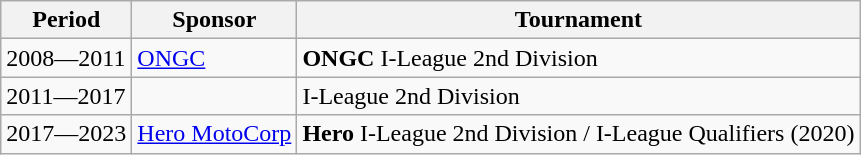<table class="wikitable" style="text-align:left;">
<tr>
<th>Period</th>
<th>Sponsor</th>
<th>Tournament</th>
</tr>
<tr>
<td>2008—2011</td>
<td><a href='#'>ONGC</a></td>
<td><strong>ONGC</strong> I-League 2nd Division</td>
</tr>
<tr>
<td>2011—2017</td>
<td></td>
<td>I-League 2nd Division</td>
</tr>
<tr>
<td>2017—2023</td>
<td><a href='#'>Hero MotoCorp</a></td>
<td><strong>Hero</strong> I-League 2nd Division / I-League Qualifiers (2020)</td>
</tr>
</table>
